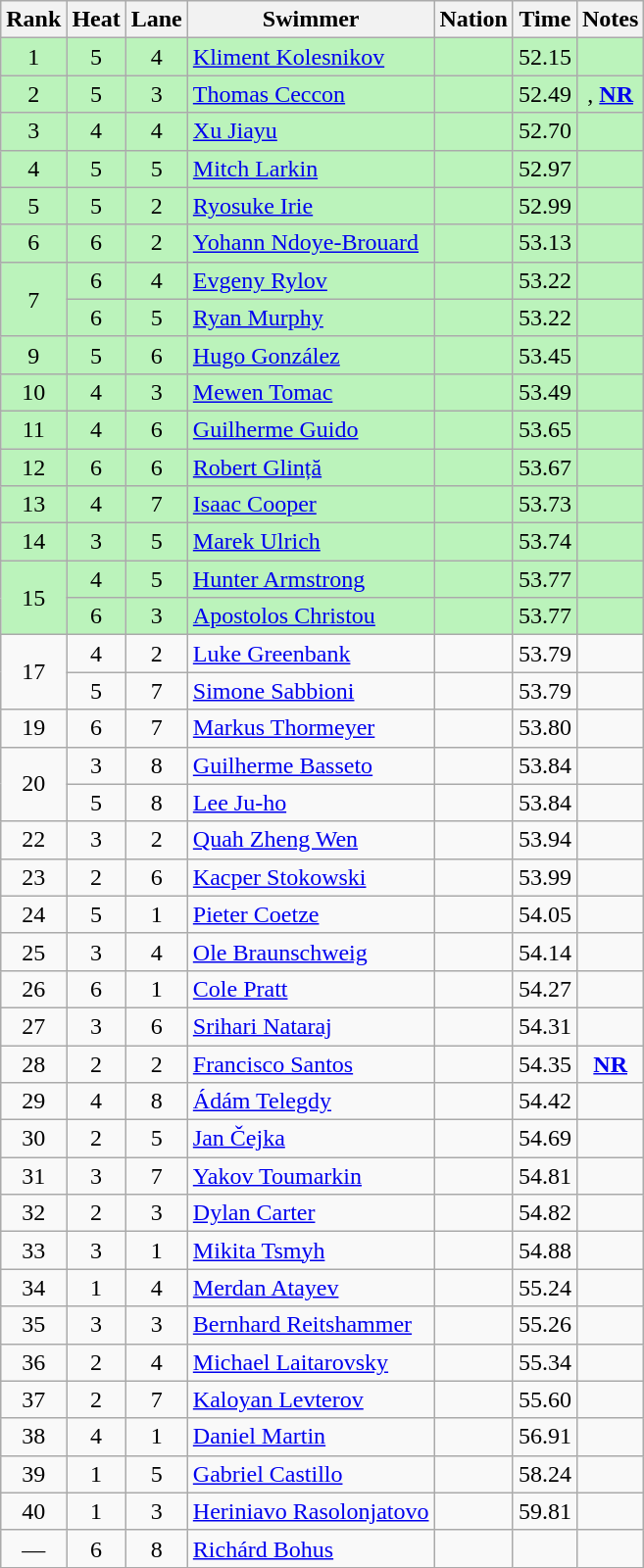<table class="wikitable sortable" style="text-align:center">
<tr>
<th>Rank</th>
<th>Heat</th>
<th>Lane</th>
<th>Swimmer</th>
<th>Nation</th>
<th>Time</th>
<th>Notes</th>
</tr>
<tr bgcolor=#bbf3bb>
<td>1</td>
<td>5</td>
<td>4</td>
<td align=left><a href='#'>Kliment Kolesnikov</a></td>
<td align=left></td>
<td>52.15</td>
<td></td>
</tr>
<tr bgcolor=#bbf3bb>
<td>2</td>
<td>5</td>
<td>3</td>
<td align=left><a href='#'>Thomas Ceccon</a></td>
<td align=left></td>
<td>52.49</td>
<td>, <strong><a href='#'>NR</a></strong></td>
</tr>
<tr bgcolor=#bbf3bb>
<td>3</td>
<td>4</td>
<td>4</td>
<td align=left><a href='#'>Xu Jiayu</a></td>
<td align=left></td>
<td>52.70</td>
<td></td>
</tr>
<tr bgcolor=#bbf3bb>
<td>4</td>
<td>5</td>
<td>5</td>
<td align=left><a href='#'>Mitch Larkin</a></td>
<td align=left></td>
<td>52.97</td>
<td></td>
</tr>
<tr bgcolor=#bbf3bb>
<td>5</td>
<td>5</td>
<td>2</td>
<td align=left><a href='#'>Ryosuke Irie</a></td>
<td align=left></td>
<td>52.99</td>
<td></td>
</tr>
<tr bgcolor=#bbf3bb>
<td>6</td>
<td>6</td>
<td>2</td>
<td align=left><a href='#'>Yohann Ndoye-Brouard</a></td>
<td align=left></td>
<td>53.13</td>
<td></td>
</tr>
<tr bgcolor=#bbf3bb>
<td rowspan=2>7</td>
<td>6</td>
<td>4</td>
<td align=left><a href='#'>Evgeny Rylov</a></td>
<td align=left></td>
<td>53.22</td>
<td></td>
</tr>
<tr bgcolor=#bbf3bb>
<td>6</td>
<td>5</td>
<td align=left><a href='#'>Ryan Murphy</a></td>
<td align=left></td>
<td>53.22</td>
<td></td>
</tr>
<tr bgcolor=#bbf3bb>
<td>9</td>
<td>5</td>
<td>6</td>
<td align=left><a href='#'>Hugo González</a></td>
<td align=left></td>
<td>53.45</td>
<td></td>
</tr>
<tr bgcolor=#bbf3bb>
<td>10</td>
<td>4</td>
<td>3</td>
<td align=left><a href='#'>Mewen Tomac</a></td>
<td align=left></td>
<td>53.49</td>
<td></td>
</tr>
<tr bgcolor=#bbf3bb>
<td>11</td>
<td>4</td>
<td>6</td>
<td align=left><a href='#'>Guilherme Guido</a></td>
<td align=left></td>
<td>53.65</td>
<td></td>
</tr>
<tr bgcolor=#bbf3bb>
<td>12</td>
<td>6</td>
<td>6</td>
<td align=left><a href='#'>Robert Glință</a></td>
<td align=left></td>
<td>53.67</td>
<td></td>
</tr>
<tr bgcolor=#bbf3bb>
<td>13</td>
<td>4</td>
<td>7</td>
<td align=left><a href='#'>Isaac Cooper</a></td>
<td align=left></td>
<td>53.73</td>
<td></td>
</tr>
<tr bgcolor=#bbf3bb>
<td>14</td>
<td>3</td>
<td>5</td>
<td align=left><a href='#'>Marek Ulrich</a></td>
<td align=left></td>
<td>53.74</td>
<td></td>
</tr>
<tr bgcolor=#bbf3bb>
<td rowspan=2>15</td>
<td>4</td>
<td>5</td>
<td align=left><a href='#'>Hunter Armstrong</a></td>
<td align=left></td>
<td>53.77</td>
<td></td>
</tr>
<tr bgcolor=#bbf3bb>
<td>6</td>
<td>3</td>
<td align=left><a href='#'>Apostolos Christou</a></td>
<td align=left></td>
<td>53.77</td>
<td></td>
</tr>
<tr>
<td rowspan=2>17</td>
<td>4</td>
<td>2</td>
<td align=left><a href='#'>Luke Greenbank</a></td>
<td align=left></td>
<td>53.79</td>
<td></td>
</tr>
<tr>
<td>5</td>
<td>7</td>
<td align=left><a href='#'>Simone Sabbioni</a></td>
<td align=left></td>
<td>53.79</td>
<td></td>
</tr>
<tr>
<td>19</td>
<td>6</td>
<td>7</td>
<td align=left><a href='#'>Markus Thormeyer</a></td>
<td align=left></td>
<td>53.80</td>
<td></td>
</tr>
<tr>
<td rowspan=2>20</td>
<td>3</td>
<td>8</td>
<td align=left><a href='#'>Guilherme Basseto</a></td>
<td align=left></td>
<td>53.84</td>
<td></td>
</tr>
<tr>
<td>5</td>
<td>8</td>
<td align=left><a href='#'>Lee Ju-ho</a></td>
<td align=left></td>
<td>53.84</td>
<td></td>
</tr>
<tr>
<td>22</td>
<td>3</td>
<td>2</td>
<td align=left><a href='#'>Quah Zheng Wen</a></td>
<td align=left></td>
<td>53.94</td>
<td></td>
</tr>
<tr>
<td>23</td>
<td>2</td>
<td>6</td>
<td align=left><a href='#'>Kacper Stokowski</a></td>
<td align=left></td>
<td>53.99</td>
<td></td>
</tr>
<tr>
<td>24</td>
<td>5</td>
<td>1</td>
<td align=left><a href='#'>Pieter Coetze</a></td>
<td align=left></td>
<td>54.05</td>
<td></td>
</tr>
<tr>
<td>25</td>
<td>3</td>
<td>4</td>
<td align=left><a href='#'>Ole Braunschweig</a></td>
<td align=left></td>
<td>54.14</td>
<td></td>
</tr>
<tr>
<td>26</td>
<td>6</td>
<td>1</td>
<td align=left><a href='#'>Cole Pratt</a></td>
<td align=left></td>
<td>54.27</td>
<td></td>
</tr>
<tr>
<td>27</td>
<td>3</td>
<td>6</td>
<td align=left><a href='#'>Srihari Nataraj</a></td>
<td align=left></td>
<td>54.31</td>
<td></td>
</tr>
<tr>
<td>28</td>
<td>2</td>
<td>2</td>
<td align=left><a href='#'>Francisco Santos</a></td>
<td align=left></td>
<td>54.35</td>
<td><strong><a href='#'>NR</a></strong></td>
</tr>
<tr>
<td>29</td>
<td>4</td>
<td>8</td>
<td align=left><a href='#'>Ádám Telegdy</a></td>
<td align=left></td>
<td>54.42</td>
<td></td>
</tr>
<tr>
<td>30</td>
<td>2</td>
<td>5</td>
<td align=left><a href='#'>Jan Čejka</a></td>
<td align=left></td>
<td>54.69</td>
<td></td>
</tr>
<tr>
<td>31</td>
<td>3</td>
<td>7</td>
<td align=left><a href='#'>Yakov Toumarkin</a></td>
<td align=left></td>
<td>54.81</td>
<td></td>
</tr>
<tr>
<td>32</td>
<td>2</td>
<td>3</td>
<td align=left><a href='#'>Dylan Carter</a></td>
<td align=left></td>
<td>54.82</td>
<td></td>
</tr>
<tr>
<td>33</td>
<td>3</td>
<td>1</td>
<td align=left><a href='#'>Mikita Tsmyh</a></td>
<td align=left></td>
<td>54.88</td>
<td></td>
</tr>
<tr>
<td>34</td>
<td>1</td>
<td>4</td>
<td align=left><a href='#'>Merdan Atayev</a></td>
<td align=left></td>
<td>55.24</td>
<td></td>
</tr>
<tr>
<td>35</td>
<td>3</td>
<td>3</td>
<td align=left><a href='#'>Bernhard Reitshammer</a></td>
<td align=left></td>
<td>55.26</td>
<td></td>
</tr>
<tr>
<td>36</td>
<td>2</td>
<td>4</td>
<td align=left><a href='#'>Michael Laitarovsky</a></td>
<td align=left></td>
<td>55.34</td>
<td></td>
</tr>
<tr>
<td>37</td>
<td>2</td>
<td>7</td>
<td align=left><a href='#'>Kaloyan Levterov</a></td>
<td align=left></td>
<td>55.60</td>
<td></td>
</tr>
<tr>
<td>38</td>
<td>4</td>
<td>1</td>
<td align=left><a href='#'>Daniel Martin</a></td>
<td align=left></td>
<td>56.91</td>
<td></td>
</tr>
<tr>
<td>39</td>
<td>1</td>
<td>5</td>
<td align=left><a href='#'>Gabriel Castillo</a></td>
<td align=left></td>
<td>58.24</td>
<td></td>
</tr>
<tr>
<td>40</td>
<td>1</td>
<td>3</td>
<td align=left><a href='#'>Heriniavo Rasolonjatovo</a></td>
<td align=left></td>
<td>59.81</td>
<td></td>
</tr>
<tr>
<td data-sort-value=41>—</td>
<td>6</td>
<td>8</td>
<td align=left><a href='#'>Richárd Bohus</a></td>
<td align=left></td>
<td data-sort-value=99.99></td>
<td></td>
</tr>
</table>
